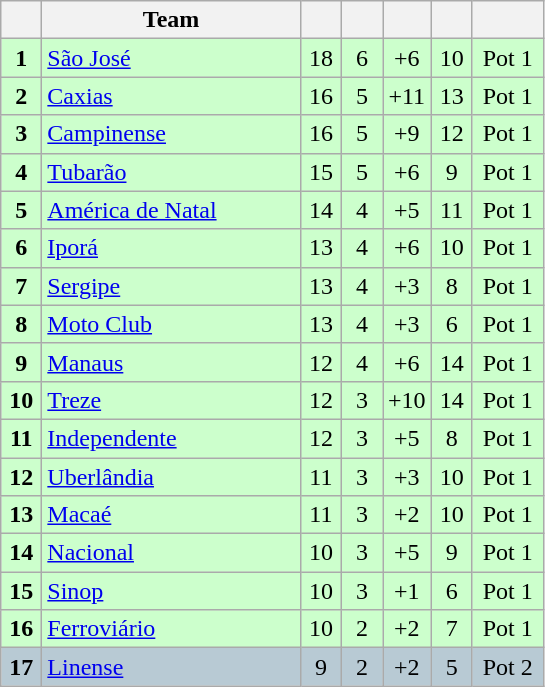<table class="wikitable" style="text-align: center;">
<tr>
<th width=20></th>
<th width=165>Team</th>
<th width=20></th>
<th width=20></th>
<th width=20></th>
<th width=20></th>
<th width=40></th>
</tr>
<tr bgcolor=#ccffcc>
<td><strong>1</strong></td>
<td align=left> <a href='#'>São José</a></td>
<td>18</td>
<td>6</td>
<td>+6</td>
<td>10</td>
<td>Pot 1</td>
</tr>
<tr bgcolor=#ccffcc>
<td><strong>2</strong></td>
<td align=left> <a href='#'>Caxias</a></td>
<td>16</td>
<td>5</td>
<td>+11</td>
<td>13</td>
<td>Pot 1</td>
</tr>
<tr bgcolor=#ccffcc>
<td><strong>3</strong></td>
<td align=left> <a href='#'>Campinense</a></td>
<td>16</td>
<td>5</td>
<td>+9</td>
<td>12</td>
<td>Pot 1</td>
</tr>
<tr bgcolor=#ccffcc>
<td><strong>4</strong></td>
<td align=left> <a href='#'>Tubarão</a></td>
<td>15</td>
<td>5</td>
<td>+6</td>
<td>9</td>
<td>Pot 1</td>
</tr>
<tr bgcolor=#ccffcc>
<td><strong>5</strong></td>
<td align=left> <a href='#'>América de Natal</a></td>
<td>14</td>
<td>4</td>
<td>+5</td>
<td>11</td>
<td>Pot 1</td>
</tr>
<tr bgcolor=#ccffcc>
<td><strong>6</strong></td>
<td align=left> <a href='#'>Iporá</a></td>
<td>13</td>
<td>4</td>
<td>+6</td>
<td>10</td>
<td>Pot 1</td>
</tr>
<tr bgcolor=#ccffcc>
<td><strong>7</strong></td>
<td align=left> <a href='#'>Sergipe</a></td>
<td>13</td>
<td>4</td>
<td>+3</td>
<td>8</td>
<td>Pot 1</td>
</tr>
<tr bgcolor=#ccffcc>
<td><strong>8</strong></td>
<td align=left> <a href='#'>Moto Club</a></td>
<td>13</td>
<td>4</td>
<td>+3</td>
<td>6</td>
<td>Pot 1</td>
</tr>
<tr bgcolor=#ccffcc>
<td><strong>9</strong></td>
<td align=left> <a href='#'>Manaus</a></td>
<td>12</td>
<td>4</td>
<td>+6</td>
<td>14</td>
<td>Pot 1</td>
</tr>
<tr bgcolor=#ccffcc>
<td><strong>10</strong></td>
<td align=left> <a href='#'>Treze</a></td>
<td>12</td>
<td>3</td>
<td>+10</td>
<td>14</td>
<td>Pot 1</td>
</tr>
<tr bgcolor=#ccffcc>
<td><strong>11</strong></td>
<td align=left> <a href='#'>Independente</a></td>
<td>12</td>
<td>3</td>
<td>+5</td>
<td>8</td>
<td>Pot 1</td>
</tr>
<tr bgcolor=#ccffcc>
<td><strong>12</strong></td>
<td align=left> <a href='#'>Uberlândia</a></td>
<td>11</td>
<td>3</td>
<td>+3</td>
<td>10</td>
<td>Pot 1</td>
</tr>
<tr bgcolor=#ccffcc>
<td><strong>13</strong></td>
<td align=left> <a href='#'>Macaé</a></td>
<td>11</td>
<td>3</td>
<td>+2</td>
<td>10</td>
<td>Pot 1</td>
</tr>
<tr bgcolor=#ccffcc>
<td><strong>14</strong></td>
<td align=left> <a href='#'>Nacional</a></td>
<td>10</td>
<td>3</td>
<td>+5</td>
<td>9</td>
<td>Pot 1</td>
</tr>
<tr bgcolor=#ccffcc>
<td><strong>15</strong></td>
<td align=left> <a href='#'>Sinop</a></td>
<td>10</td>
<td>3</td>
<td>+1</td>
<td>6</td>
<td>Pot 1</td>
</tr>
<tr bgcolor=#ccffcc>
<td><strong>16</strong></td>
<td align=left> <a href='#'>Ferroviário</a></td>
<td>10</td>
<td>2</td>
<td>+2</td>
<td>7</td>
<td>Pot 1</td>
</tr>
<tr bgcolor="#B8CAD4">
<td><strong>17</strong></td>
<td align=left> <a href='#'>Linense</a></td>
<td>9</td>
<td>2</td>
<td>+2</td>
<td>5</td>
<td>Pot 2</td>
</tr>
</table>
